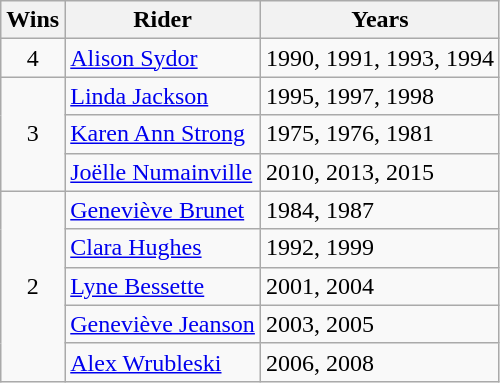<table class="wikitable">
<tr>
<th>Wins</th>
<th>Rider</th>
<th>Years</th>
</tr>
<tr>
<td align=center>4</td>
<td><a href='#'>Alison Sydor</a></td>
<td>1990, 1991, 1993, 1994</td>
</tr>
<tr>
<td align=center rowspan=3>3</td>
<td><a href='#'>Linda Jackson</a></td>
<td>1995, 1997, 1998</td>
</tr>
<tr>
<td><a href='#'>Karen Ann Strong</a></td>
<td>1975, 1976, 1981</td>
</tr>
<tr>
<td><a href='#'>Joëlle Numainville</a></td>
<td>2010, 2013, 2015</td>
</tr>
<tr>
<td align=center rowspan=5>2</td>
<td><a href='#'>Geneviève Brunet</a></td>
<td>1984, 1987</td>
</tr>
<tr>
<td><a href='#'>Clara Hughes</a></td>
<td>1992, 1999</td>
</tr>
<tr>
<td><a href='#'>Lyne Bessette</a></td>
<td>2001, 2004</td>
</tr>
<tr>
<td><a href='#'>Geneviève Jeanson</a></td>
<td>2003, 2005</td>
</tr>
<tr>
<td><a href='#'>Alex Wrubleski</a></td>
<td>2006, 2008</td>
</tr>
</table>
